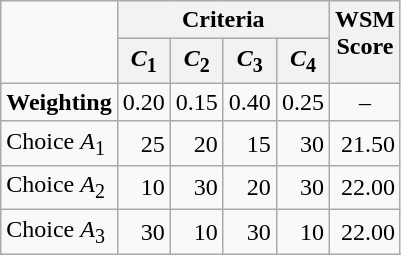<table class="wikitable">
<tr valign=top>
<td rowspan=2></td>
<th colspan=4>Criteria</th>
<th rowspan=2>WSM<br>Score</th>
</tr>
<tr>
<th><em>C</em><sub>1</sub></th>
<th><em>C</em><sub>2</sub></th>
<th><em>C</em><sub>3</sub></th>
<th><em>C</em><sub>4</sub></th>
</tr>
<tr align=right>
<td><strong>Weighting</strong></td>
<td>0.20</td>
<td>0.15</td>
<td>0.40</td>
<td>0.25</td>
<td align=center>–</td>
</tr>
<tr align=right>
<td align=left>Choice <em>A</em><sub>1</sub></td>
<td>25</td>
<td>20</td>
<td>15</td>
<td>30</td>
<td>21.50</td>
</tr>
<tr align=right>
<td align=left>Choice <em>A</em><sub>2</sub></td>
<td>10</td>
<td>30</td>
<td>20</td>
<td>30</td>
<td>22.00</td>
</tr>
<tr align=right>
<td align=left>Choice <em>A</em><sub>3</sub></td>
<td>30</td>
<td>10</td>
<td>30</td>
<td>10</td>
<td>22.00</td>
</tr>
</table>
